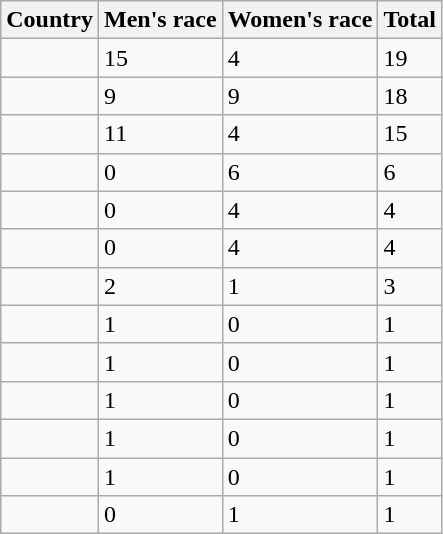<table class="wikitable sortable">
<tr>
<th>Country</th>
<th>Men's race</th>
<th>Women's race</th>
<th>Total</th>
</tr>
<tr>
<td></td>
<td>15</td>
<td>4</td>
<td>19</td>
</tr>
<tr>
<td></td>
<td>9</td>
<td>9</td>
<td>18</td>
</tr>
<tr>
<td></td>
<td>11</td>
<td>4</td>
<td>15</td>
</tr>
<tr>
<td></td>
<td>0</td>
<td>6</td>
<td>6</td>
</tr>
<tr>
<td></td>
<td>0</td>
<td>4</td>
<td>4</td>
</tr>
<tr>
<td></td>
<td>0</td>
<td>4</td>
<td>4</td>
</tr>
<tr>
<td></td>
<td>2</td>
<td>1</td>
<td>3</td>
</tr>
<tr>
<td></td>
<td>1</td>
<td>0</td>
<td>1</td>
</tr>
<tr>
<td></td>
<td>1</td>
<td>0</td>
<td>1</td>
</tr>
<tr>
<td></td>
<td>1</td>
<td>0</td>
<td>1</td>
</tr>
<tr>
<td></td>
<td>1</td>
<td>0</td>
<td>1</td>
</tr>
<tr>
<td></td>
<td>1</td>
<td>0</td>
<td>1</td>
</tr>
<tr>
<td></td>
<td>0</td>
<td>1</td>
<td>1</td>
</tr>
</table>
